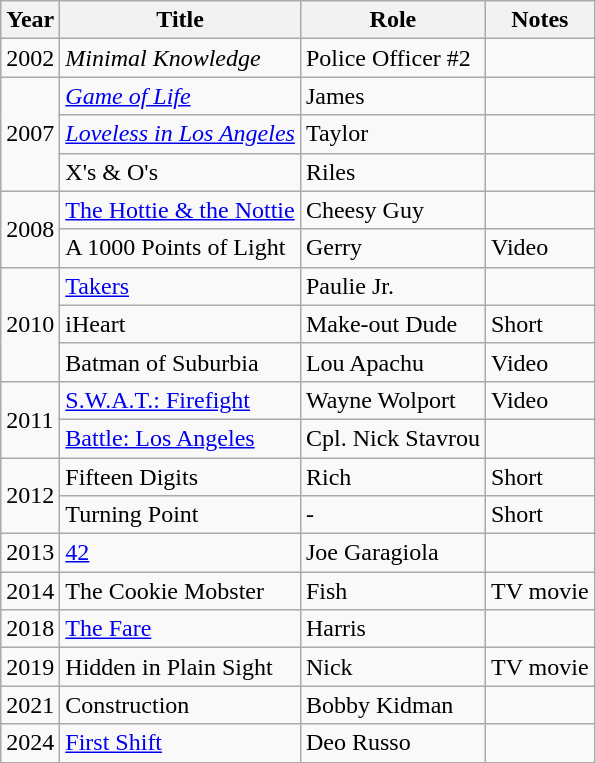<table class="wikitable sortable">
<tr>
<th>Year</th>
<th>Title</th>
<th>Role</th>
<th>Notes</th>
</tr>
<tr>
<td>2002</td>
<td><em>Minimal Knowledge</em></td>
<td>Police Officer #2</td>
<td></td>
</tr>
<tr>
<td rowspan="3">2007</td>
<td><em><a href='#'>Game of Life</a></em></td>
<td>James</td>
<td></td>
</tr>
<tr>
<td><em><a href='#'>Loveless in Los Angeles</a></em></td>
<td>Taylor</td>
<td></td>
</tr>
<tr>
<td>X's & O's<em></td>
<td>Riles</td>
<td></td>
</tr>
<tr>
<td rowspan="2">2008</td>
<td></em><a href='#'>The Hottie & the Nottie</a><em></td>
<td>Cheesy Guy</td>
<td></td>
</tr>
<tr>
<td></em>A 1000 Points of Light<em></td>
<td>Gerry</td>
<td>Video</td>
</tr>
<tr>
<td rowspan="3">2010</td>
<td></em><a href='#'>Takers</a><em></td>
<td>Paulie Jr.</td>
<td></td>
</tr>
<tr>
<td></em>iHeart<em></td>
<td>Make-out Dude</td>
<td>Short</td>
</tr>
<tr>
<td></em>Batman of Suburbia<em></td>
<td>Lou Apachu</td>
<td>Video </td>
</tr>
<tr>
<td rowspan="2">2011</td>
<td></em><a href='#'>S.W.A.T.: Firefight</a><em></td>
<td>Wayne Wolport</td>
<td>Video </td>
</tr>
<tr>
<td></em><a href='#'>Battle: Los Angeles</a><em></td>
<td>Cpl. Nick Stavrou</td>
<td></td>
</tr>
<tr>
<td rowspan="2">2012</td>
<td></em>Fifteen Digits<em></td>
<td>Rich</td>
<td>Short </td>
</tr>
<tr>
<td></em>Turning Point<em></td>
<td>-</td>
<td>Short </td>
</tr>
<tr>
<td>2013</td>
<td></em><a href='#'>42</a><em></td>
<td>Joe Garagiola</td>
<td></td>
</tr>
<tr>
<td>2014</td>
<td></em>The Cookie Mobster<em></td>
<td>Fish</td>
<td>TV movie</td>
</tr>
<tr>
<td>2018</td>
<td></em><a href='#'>The Fare</a><em></td>
<td>Harris</td>
<td></td>
</tr>
<tr>
<td>2019</td>
<td></em>Hidden in Plain Sight<em></td>
<td>Nick</td>
<td>TV movie</td>
</tr>
<tr>
<td>2021</td>
<td></em>Construction<em></td>
<td>Bobby Kidman</td>
<td></td>
</tr>
<tr>
<td>2024</td>
<td></em><a href='#'>First Shift</a><em></td>
<td>Deo Russo</td>
<td></td>
</tr>
</table>
